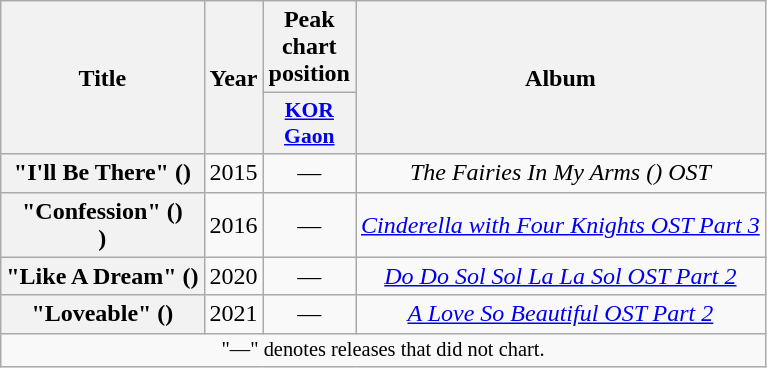<table class="wikitable plainrowheaders" style="text-align:center">
<tr>
<th scope="col" rowspan="2">Title</th>
<th scope="col" rowspan="2">Year</th>
<th scope="col">Peak chart position</th>
<th scope="col" rowspan="2">Album</th>
</tr>
<tr>
<th scope="col" style="font-size:90%; width:2.5em"><a href='#'>KOR<br>Gaon</a></th>
</tr>
<tr>
<th scope="row">"I'll Be There" ()</th>
<td>2015</td>
<td>—</td>
<td><em>The Fairies In My Arms () OST</em></td>
</tr>
<tr>
<th scope="row">"Confession" ()<br>)</th>
<td>2016</td>
<td>—</td>
<td><em><a href='#'>Cinderella with Four Knights OST Part 3</a></em></td>
</tr>
<tr>
<th scope="row">"Like A Dream" ()</th>
<td>2020</td>
<td>—</td>
<td><em><a href='#'>Do Do Sol Sol La La Sol OST Part 2</a></em></td>
</tr>
<tr>
<th scope="row">"Loveable" ()</th>
<td>2021</td>
<td>—</td>
<td><em><a href='#'>A Love So Beautiful OST Part 2</a></em></td>
</tr>
<tr>
<td colspan="4" style="font-size:85%">"—" denotes releases that did not chart.</td>
</tr>
</table>
